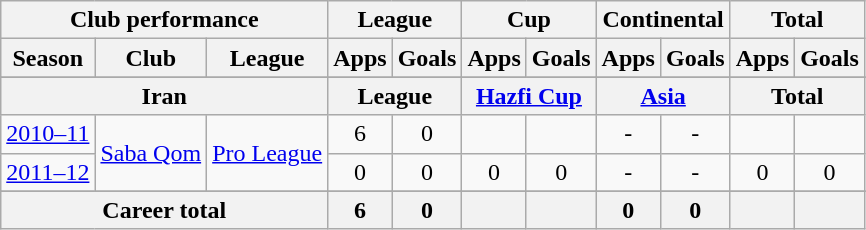<table class="wikitable" style="text-align:center">
<tr>
<th colspan=3>Club performance</th>
<th colspan=2>League</th>
<th colspan=2>Cup</th>
<th colspan=2>Continental</th>
<th colspan=2>Total</th>
</tr>
<tr>
<th>Season</th>
<th>Club</th>
<th>League</th>
<th>Apps</th>
<th>Goals</th>
<th>Apps</th>
<th>Goals</th>
<th>Apps</th>
<th>Goals</th>
<th>Apps</th>
<th>Goals</th>
</tr>
<tr>
</tr>
<tr>
<th colspan=3>Iran</th>
<th colspan=2>League</th>
<th colspan=2><a href='#'>Hazfi Cup</a></th>
<th colspan=2><a href='#'>Asia</a></th>
<th colspan=2>Total</th>
</tr>
<tr>
<td><a href='#'>2010–11</a></td>
<td rowspan="2"><a href='#'>Saba Qom</a></td>
<td rowspan="2"><a href='#'>Pro League</a></td>
<td>6</td>
<td>0</td>
<td></td>
<td></td>
<td>-</td>
<td>-</td>
<td></td>
<td></td>
</tr>
<tr>
<td><a href='#'>2011–12</a></td>
<td>0</td>
<td>0</td>
<td>0</td>
<td>0</td>
<td>-</td>
<td>-</td>
<td>0</td>
<td>0</td>
</tr>
<tr>
</tr>
<tr>
<th colspan=3>Career total</th>
<th>6</th>
<th>0</th>
<th></th>
<th></th>
<th>0</th>
<th>0</th>
<th></th>
<th></th>
</tr>
</table>
